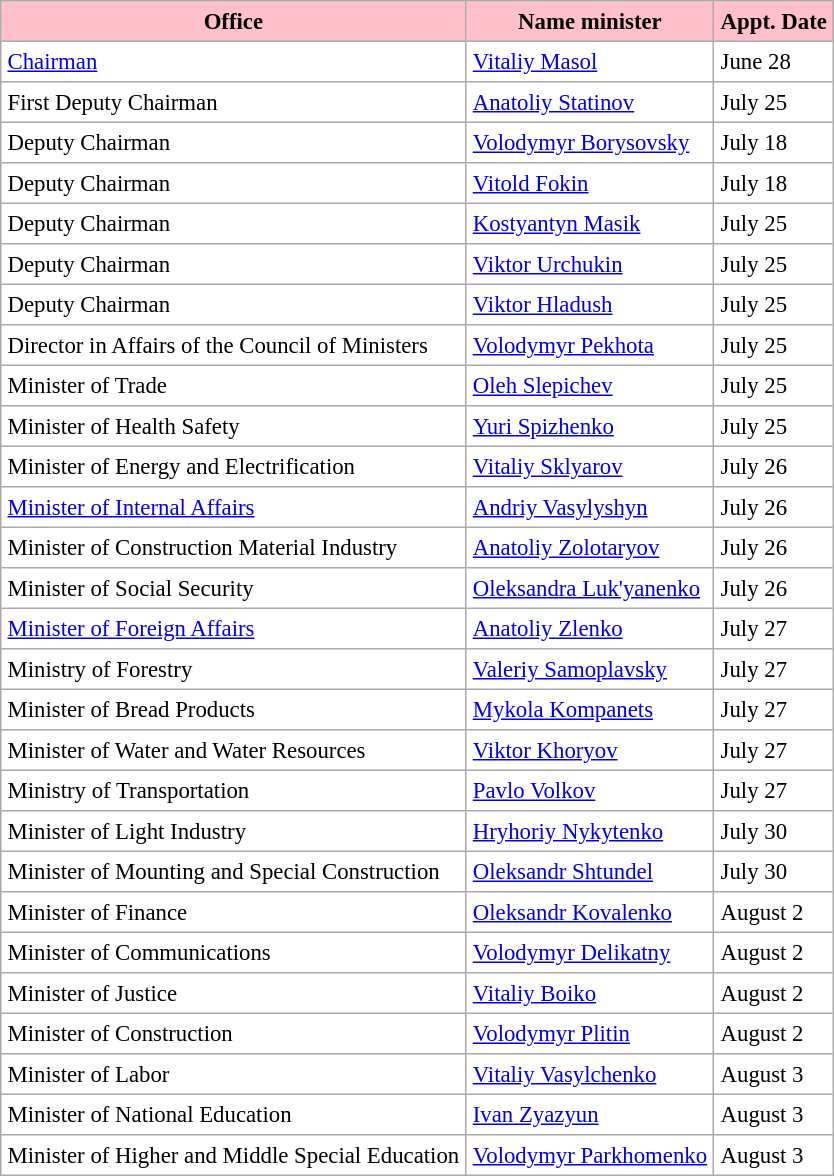<table border="2" cellpadding="4" cellspacing="0" style="margin: 1em 1em 1em 0; background: white; border: 1px #aaa solid; border-collapse: collapse; font-size: 95%;">
<tr>
<th colspan=1 bgcolor=pink>Office</th>
<th colspan=1 bgcolor=pink>Name minister</th>
<th colspan=1 bgcolor=pink>Appt. Date</th>
</tr>
<tr>
<td><a href='#'>Chairman</a></td>
<td><a href='#'>Vitaliy Masol</a></td>
<td>June 28</td>
</tr>
<tr>
<td>First Deputy Chairman</td>
<td><a href='#'>Anatoliy Statinov</a></td>
<td>July 25</td>
</tr>
<tr>
<td>Deputy Chairman</td>
<td><a href='#'>Volodymyr Borysovsky</a></td>
<td>July 18</td>
</tr>
<tr>
<td>Deputy Chairman</td>
<td><a href='#'>Vitold Fokin</a></td>
<td>July 18</td>
</tr>
<tr>
<td>Deputy Chairman</td>
<td><a href='#'>Kostyantyn Masik</a></td>
<td>July 25</td>
</tr>
<tr>
<td>Deputy Chairman</td>
<td><a href='#'>Viktor Urchukin</a></td>
<td>July 25</td>
</tr>
<tr>
<td>Deputy Chairman</td>
<td><a href='#'>Viktor Hladush</a></td>
<td>July 25</td>
</tr>
<tr>
<td>Director in Affairs of the Council of Ministers</td>
<td><a href='#'>Volodymyr Pekhota</a></td>
<td>July 25</td>
</tr>
<tr>
<td>Minister of Trade</td>
<td><a href='#'>Oleh Slepichev</a></td>
<td>July 25</td>
</tr>
<tr>
<td>Minister of Health Safety</td>
<td><a href='#'>Yuri Spizhenko</a></td>
<td>July 25</td>
</tr>
<tr>
<td>Minister of Energy and Electrification</td>
<td><a href='#'>Vitaliy Sklyarov</a></td>
<td>July 26</td>
</tr>
<tr>
<td><a href='#'>Minister of Internal Affairs</a></td>
<td><a href='#'>Andriy Vasylyshyn</a></td>
<td>July 26</td>
</tr>
<tr>
<td>Minister of Construction Material Industry</td>
<td><a href='#'>Anatoliy Zolotaryov</a></td>
<td>July 26</td>
</tr>
<tr>
<td>Minister of Social Security</td>
<td><a href='#'>Oleksandra Luk'yanenko</a></td>
<td>July 26</td>
</tr>
<tr>
<td><a href='#'>Minister of Foreign Affairs</a></td>
<td><a href='#'>Anatoliy Zlenko</a></td>
<td>July 27</td>
</tr>
<tr>
<td>Ministry of Forestry</td>
<td><a href='#'>Valeriy Samoplavsky</a></td>
<td>July 27</td>
</tr>
<tr>
<td>Minister of Bread Products</td>
<td><a href='#'>Mykola Kompanets</a></td>
<td>July 27</td>
</tr>
<tr>
<td>Minister of Water and Water Resources</td>
<td><a href='#'>Viktor Khoryov</a></td>
<td>July 27</td>
</tr>
<tr>
<td>Ministry of Transportation</td>
<td><a href='#'>Pavlo Volkov</a></td>
<td>July 27</td>
</tr>
<tr>
<td>Minister of Light Industry</td>
<td><a href='#'>Hryhoriy Nykytenko</a></td>
<td>July 30</td>
</tr>
<tr>
<td>Minister of Mounting and Special Construction</td>
<td><a href='#'>Oleksandr Shtundel</a></td>
<td>July 30</td>
</tr>
<tr>
<td>Minister of Finance</td>
<td><a href='#'>Oleksandr Kovalenko</a></td>
<td>August 2</td>
</tr>
<tr>
<td>Minister of Communications</td>
<td><a href='#'>Volodymyr Delikatny</a></td>
<td>August 2</td>
</tr>
<tr>
<td>Minister of Justice</td>
<td><a href='#'>Vitaliy Boiko</a></td>
<td>August 2</td>
</tr>
<tr>
<td>Minister of Construction</td>
<td><a href='#'>Volodymyr Plitin</a></td>
<td>August 2</td>
</tr>
<tr>
<td>Minister of Labor</td>
<td><a href='#'>Vitaliy Vasylchenko</a></td>
<td>August 3</td>
</tr>
<tr>
<td>Minister of National Education</td>
<td><a href='#'>Ivan Zyazyun</a></td>
<td>August 3</td>
</tr>
<tr>
<td>Minister of Higher and Middle Special Education</td>
<td><a href='#'>Volodymyr Parkhomenko</a></td>
<td>August 3</td>
</tr>
</table>
